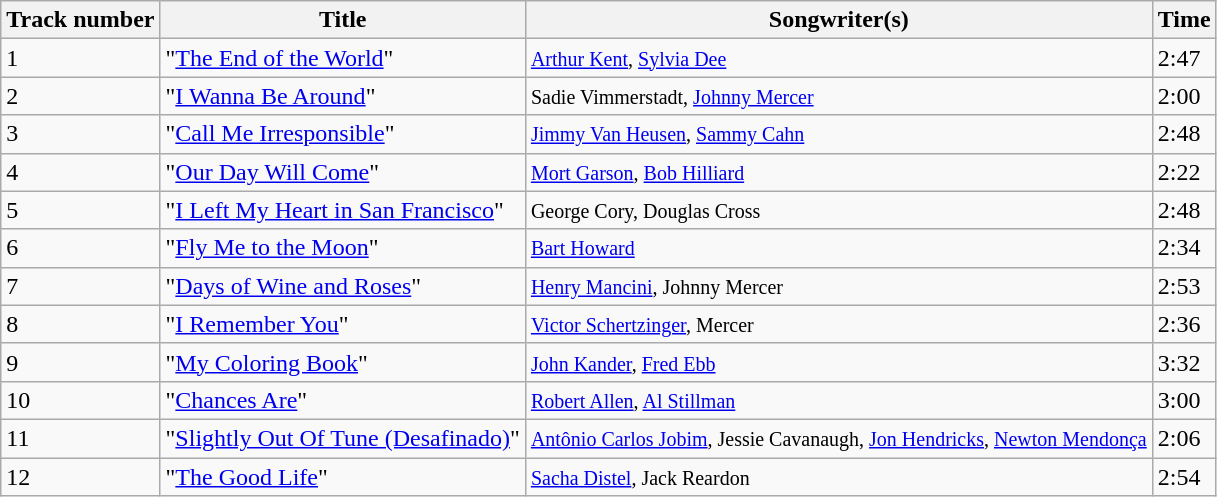<table class="wikitable">
<tr>
<th>Track number</th>
<th>Title</th>
<th>Songwriter(s)</th>
<th>Time</th>
</tr>
<tr>
<td>1</td>
<td>"<a href='#'>The End of the World</a>"</td>
<td><small><a href='#'>Arthur Kent</a>, <a href='#'>Sylvia Dee</a></small></td>
<td>2:47</td>
</tr>
<tr>
<td>2</td>
<td>"<a href='#'>I Wanna Be Around</a>"</td>
<td><small>Sadie Vimmerstadt, <a href='#'>Johnny Mercer</a></small></td>
<td>2:00</td>
</tr>
<tr>
<td>3</td>
<td>"<a href='#'>Call Me Irresponsible</a>"</td>
<td><small><a href='#'>Jimmy Van Heusen</a>, <a href='#'>Sammy Cahn</a></small></td>
<td>2:48</td>
</tr>
<tr>
<td>4</td>
<td>"<a href='#'>Our Day Will Come</a>"</td>
<td><small><a href='#'>Mort Garson</a>, <a href='#'>Bob Hilliard</a></small></td>
<td>2:22</td>
</tr>
<tr>
<td>5</td>
<td>"<a href='#'>I Left My Heart in San Francisco</a>"</td>
<td><small>George Cory, Douglas Cross</small></td>
<td>2:48</td>
</tr>
<tr>
<td>6</td>
<td>"<a href='#'>Fly Me to the Moon</a>"</td>
<td><small><a href='#'>Bart Howard</a></small></td>
<td>2:34</td>
</tr>
<tr>
<td>7</td>
<td>"<a href='#'>Days of Wine and Roses</a>"</td>
<td><small><a href='#'>Henry Mancini</a>, Johnny Mercer</small></td>
<td>2:53</td>
</tr>
<tr>
<td>8</td>
<td>"<a href='#'>I Remember You</a>"</td>
<td><small><a href='#'>Victor Schertzinger</a>, Mercer</small></td>
<td>2:36</td>
</tr>
<tr>
<td>9</td>
<td>"<a href='#'>My Coloring Book</a>"</td>
<td><small><a href='#'>John Kander</a>, <a href='#'>Fred Ebb</a></small></td>
<td>3:32</td>
</tr>
<tr>
<td>10</td>
<td>"<a href='#'>Chances Are</a>"</td>
<td><small><a href='#'>Robert Allen</a>, <a href='#'>Al Stillman</a></small></td>
<td>3:00</td>
</tr>
<tr>
<td>11</td>
<td>"<a href='#'>Slightly Out Of Tune (Desafinado)</a>"</td>
<td><small><a href='#'>Antônio Carlos Jobim</a>, Jessie Cavanaugh, <a href='#'>Jon Hendricks</a>, <a href='#'>Newton Mendonça</a></small></td>
<td>2:06</td>
</tr>
<tr>
<td>12</td>
<td>"<a href='#'>The Good Life</a>"</td>
<td><small><a href='#'>Sacha Distel</a>, Jack Reardon</small></td>
<td>2:54</td>
</tr>
</table>
